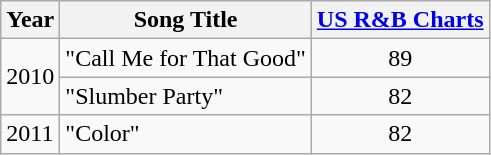<table class="wikitable">
<tr>
<th>Year</th>
<th>Song Title</th>
<th><a href='#'>US R&B Charts</a></th>
</tr>
<tr>
<td rowspan="2">2010</td>
<td>"Call Me for That Good"</td>
<td style="text-align:center;">89</td>
</tr>
<tr>
<td>"Slumber Party"</td>
<td style="text-align:center;">82</td>
</tr>
<tr>
<td>2011</td>
<td>"Color"</td>
<td style="text-align:center;">82</td>
</tr>
</table>
